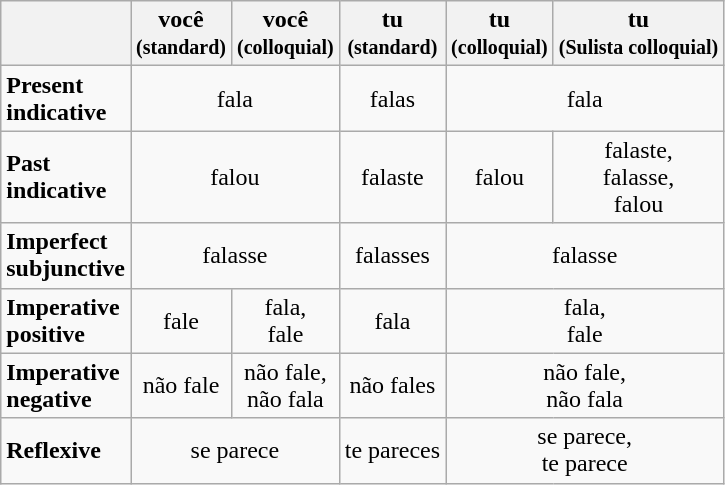<table class="wikitable">
<tr>
<th></th>
<th>você<br><small>(standard)</small></th>
<th>você<br><small>(colloquial)</small></th>
<th>tu<br><small>(standard)</small></th>
<th>tu<br><small>(colloquial)</small></th>
<th>tu<br><small>(Sulista colloquial)</small></th>
</tr>
<tr>
<td><strong>Present<br>indicative</strong></td>
<td colspan="2" style="text-align:center;">fala</td>
<td style="text-align:center;">falas</td>
<td colspan="2" style="text-align:center;">fala</td>
</tr>
<tr>
<td><strong>Past<br>indicative</strong></td>
<td colspan="2" style="text-align:center;">falou</td>
<td style="text-align:center;">falaste</td>
<td style="text-align:center;">falou</td>
<td style="text-align:center;">falaste, <br>falasse, <br>falou</td>
</tr>
<tr>
<td><strong>Imperfect<br>subjunctive</strong></td>
<td colspan="2" style="text-align:center;">falasse</td>
<td style="text-align:center;">falasses</td>
<td colspan="2" style="text-align:center;">falasse</td>
</tr>
<tr>
<td><strong>Imperative<br>positive</strong></td>
<td style="text-align:center;">fale</td>
<td style="text-align:center;">fala, <br>fale</td>
<td style="text-align:center;">fala</td>
<td colspan="2" style="text-align:center;">fala, <br>fale</td>
</tr>
<tr>
<td><strong>Imperative<br>negative</strong></td>
<td style="text-align:center;">não fale</td>
<td style="text-align:center;">não fale, <br>não fala</td>
<td style="text-align:center;">não fales</td>
<td colspan="2" style="text-align:center;">não fale, <br>não fala</td>
</tr>
<tr>
<td><strong>Reflexive</strong></td>
<td colspan="2" style="text-align:center;">se parece</td>
<td style="text-align:center;">te pareces</td>
<td colspan="2" style="text-align:center;">se parece, <br>te parece</td>
</tr>
</table>
